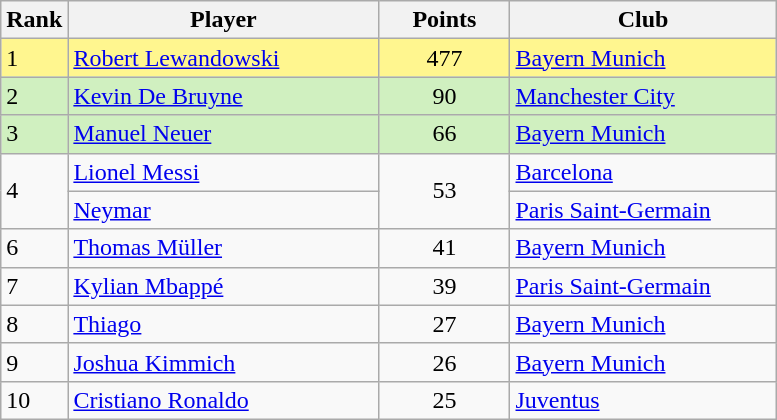<table class="wikitable">
<tr>
<th style="width:25px">Rank</th>
<th style="width:200px">Player</th>
<th style="width:80px">Points</th>
<th style="width:170px">Club</th>
</tr>
<tr bgcolor="#FFF68F">
<td>1</td>
<td> <a href='#'>Robert Lewandowski</a></td>
<td style="text-align:center">477</td>
<td> <a href='#'>Bayern Munich</a></td>
</tr>
<tr bgcolor="#D0F0C0">
<td>2</td>
<td> <a href='#'>Kevin De Bruyne</a></td>
<td style="text-align:center">90</td>
<td> <a href='#'>Manchester City</a></td>
</tr>
<tr bgcolor="#D0F0C0">
<td>3</td>
<td> <a href='#'>Manuel Neuer</a></td>
<td style="text-align:center">66</td>
<td> <a href='#'>Bayern Munich</a></td>
</tr>
<tr>
<td rowspan="2">4 </td>
<td> <a href='#'>Lionel Messi</a></td>
<td rowspan="2" style="text-align:center">53</td>
<td> <a href='#'>Barcelona</a></td>
</tr>
<tr>
<td> <a href='#'>Neymar</a></td>
<td> <a href='#'>Paris Saint-Germain</a></td>
</tr>
<tr>
<td>6</td>
<td> <a href='#'>Thomas Müller</a></td>
<td style="text-align:center">41</td>
<td> <a href='#'>Bayern Munich</a></td>
</tr>
<tr>
<td>7</td>
<td> <a href='#'>Kylian Mbappé</a></td>
<td style="text-align:center">39</td>
<td> <a href='#'>Paris Saint-Germain</a></td>
</tr>
<tr>
<td>8</td>
<td> <a href='#'>Thiago</a></td>
<td style="text-align:center">27</td>
<td> <a href='#'>Bayern Munich</a></td>
</tr>
<tr>
<td>9</td>
<td> <a href='#'>Joshua Kimmich</a></td>
<td style="text-align:center">26</td>
<td> <a href='#'>Bayern Munich</a></td>
</tr>
<tr>
<td>10</td>
<td> <a href='#'>Cristiano Ronaldo</a></td>
<td style="text-align:center">25</td>
<td> <a href='#'>Juventus</a></td>
</tr>
</table>
